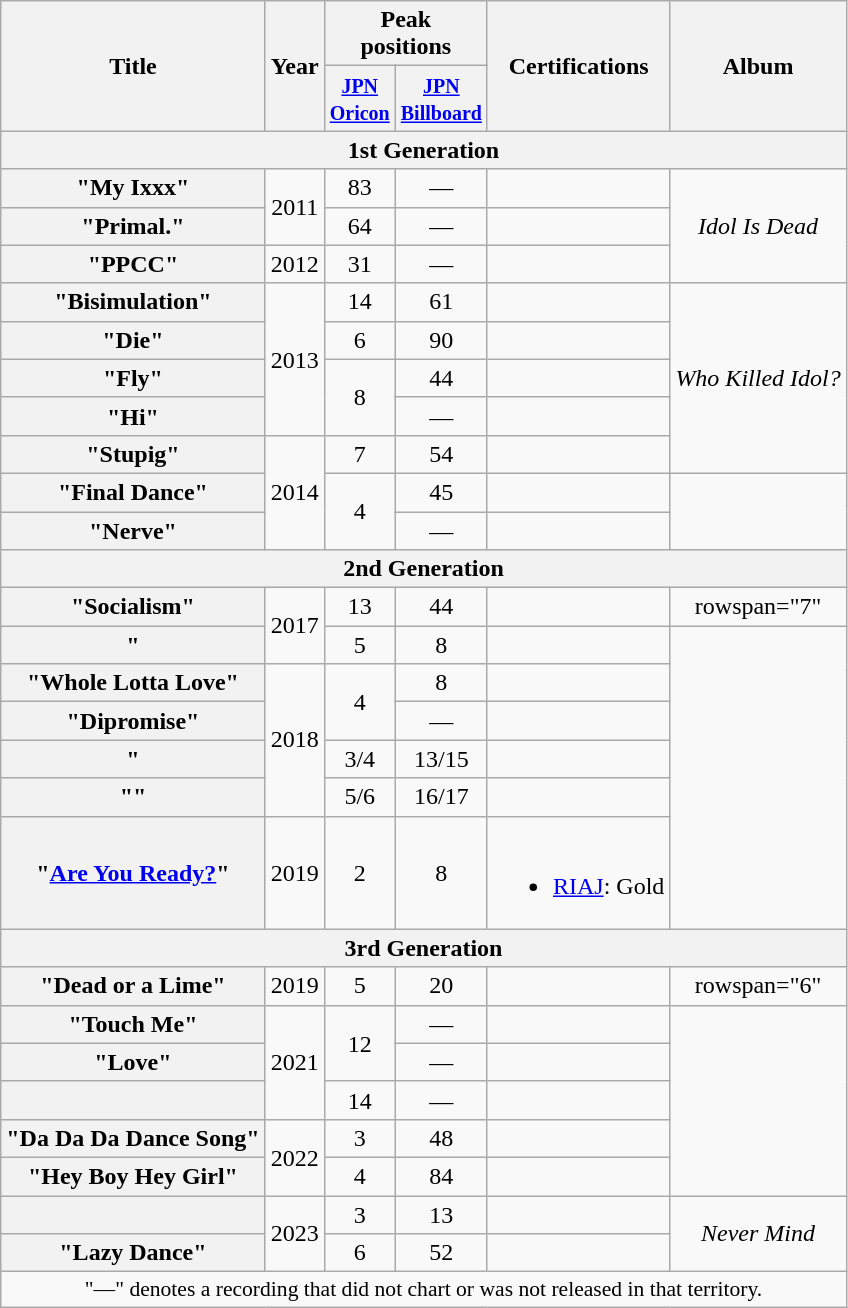<table class="wikitable plainrowheaders" style="text-align:center;">
<tr>
<th scope="col" rowspan="2">Title</th>
<th scope="col" rowspan="2">Year</th>
<th scope="col" colspan="2">Peak <br> positions</th>
<th scope="col" rowspan="2">Certifications</th>
<th scope="col" rowspan="2">Album</th>
</tr>
<tr>
<th scope="col" colspan="1"><small><a href='#'>JPN<br>Oricon</a></small><br></th>
<th scope="col"><small><a href='#'>JPN<br>Billboard</a></small><br></th>
</tr>
<tr>
<th scope="col" colspan="6">1st Generation</th>
</tr>
<tr>
<th scope="row">"My Ixxx"</th>
<td rowspan="2">2011</td>
<td>83</td>
<td>—</td>
<td></td>
<td rowspan="3"><em>Idol Is Dead</em></td>
</tr>
<tr>
<th scope="row">"Primal."</th>
<td>64</td>
<td>—</td>
<td></td>
</tr>
<tr>
<th scope="row">"PPCC"</th>
<td>2012</td>
<td>31</td>
<td>—</td>
<td></td>
</tr>
<tr>
<th scope="row">"Bisimulation"</th>
<td rowspan="4">2013</td>
<td>14</td>
<td>61</td>
<td></td>
<td rowspan="5"><em>Who Killed Idol?</em></td>
</tr>
<tr>
<th scope="row">"Die"</th>
<td>6</td>
<td>90</td>
<td></td>
</tr>
<tr>
<th scope="row">"Fly"</th>
<td rowspan="2">8</td>
<td>44</td>
<td></td>
</tr>
<tr>
<th scope="row">"Hi"</th>
<td>—</td>
<td></td>
</tr>
<tr>
<th scope="row">"Stupig"</th>
<td rowspan="3">2014</td>
<td>7</td>
<td>54</td>
<td></td>
</tr>
<tr>
<th scope="row">"Final Dance"</th>
<td rowspan="2">4</td>
<td>45</td>
<td></td>
<td rowspan="2"><em></em></td>
</tr>
<tr>
<th scope="row">"Nerve"</th>
<td>—</td>
<td></td>
</tr>
<tr>
<th scope="col" colspan="6">2nd Generation</th>
</tr>
<tr>
<th scope="row">"Socialism"</th>
<td rowspan="2">2017</td>
<td>13</td>
<td>44</td>
<td></td>
<td>rowspan="7" </td>
</tr>
<tr>
<th scope="row">"</th>
<td>5</td>
<td>8</td>
<td></td>
</tr>
<tr>
<th scope="row">"Whole Lotta Love"</th>
<td rowspan="4">2018</td>
<td rowspan="2">4</td>
<td>8</td>
<td></td>
</tr>
<tr>
<th scope="row">"Dipromise"</th>
<td>—</td>
<td></td>
</tr>
<tr>
<th scope="row">"</th>
<td>3/4</td>
<td>13/15</td>
<td></td>
</tr>
<tr>
<th scope="row">""</th>
<td>5/6</td>
<td>16/17</td>
<td></td>
</tr>
<tr>
<th scope="row">"<a href='#'>Are You Ready?</a>"</th>
<td>2019</td>
<td>2</td>
<td>8</td>
<td><br><ul><li><a href='#'>RIAJ</a>: Gold</li></ul></td>
</tr>
<tr>
<th scope="col" colspan="6">3rd Generation</th>
</tr>
<tr>
<th scope="row">"Dead or a Lime"</th>
<td>2019</td>
<td>5</td>
<td>20</td>
<td></td>
<td>rowspan="6" </td>
</tr>
<tr>
<th scope="row">"Touch Me"</th>
<td rowspan="3">2021</td>
<td rowspan="2">12</td>
<td>—</td>
<td></td>
</tr>
<tr>
<th scope="row">"Love"</th>
<td>—</td>
<td></td>
</tr>
<tr>
<th scope="row"></th>
<td>14</td>
<td>—</td>
<td></td>
</tr>
<tr>
<th scope="row">"Da Da Da Dance Song"</th>
<td rowspan="2">2022</td>
<td>3</td>
<td>48</td>
<td></td>
</tr>
<tr>
<th scope="row">"Hey Boy Hey Girl"</th>
<td>4</td>
<td>84</td>
<td></td>
</tr>
<tr>
<th scope="row"></th>
<td rowspan="2">2023</td>
<td>3</td>
<td>13</td>
<td></td>
<td rowspan="2"><em>Never Mind</em></td>
</tr>
<tr>
<th scope="row">"Lazy Dance"</th>
<td>6</td>
<td>52</td>
<td></td>
</tr>
<tr>
<td align="center" colspan="6" style="font-size:90%">"—" denotes a recording that did not chart or was not released in that territory.</td>
</tr>
</table>
